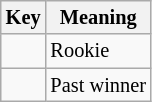<table class="wikitable" style="font-size: 85%;">
<tr>
<th>Key</th>
<th>Meaning</th>
</tr>
<tr>
<td align="center"><strong></strong></td>
<td>Rookie</td>
</tr>
<tr>
<td align="center"><strong></strong></td>
<td>Past winner</td>
</tr>
</table>
